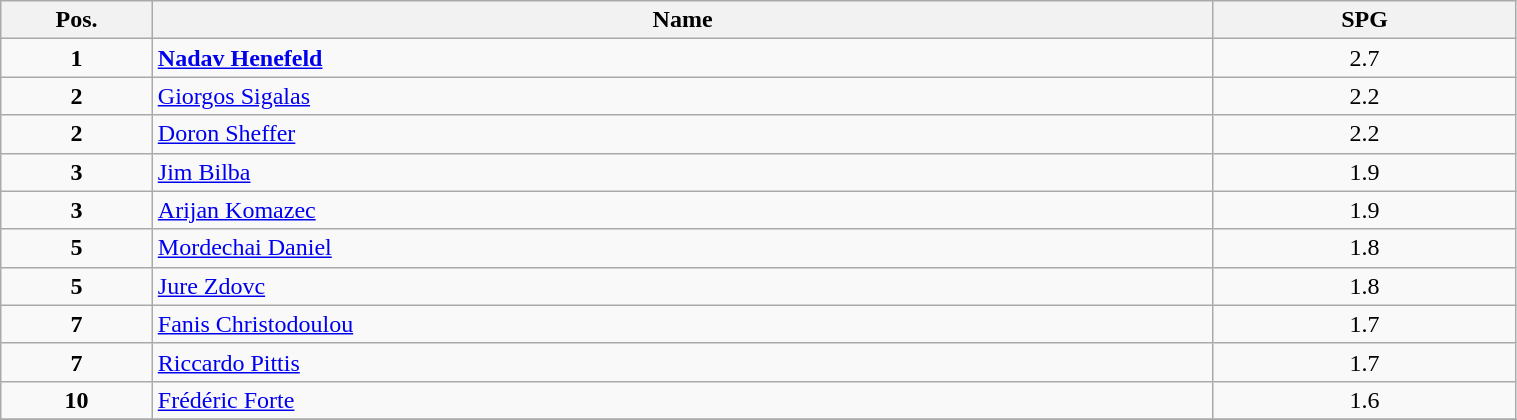<table class=wikitable width="80%">
<tr>
<th width="10%">Pos.</th>
<th width="70%">Name</th>
<th width="20%">SPG</th>
</tr>
<tr>
<td align=center><strong>1</strong></td>
<td> <strong><a href='#'>Nadav Henefeld</a></strong></td>
<td align=center>2.7</td>
</tr>
<tr>
<td align=center><strong>2</strong></td>
<td> <a href='#'>Giorgos Sigalas</a></td>
<td align=center>2.2</td>
</tr>
<tr>
<td align=center><strong>2</strong></td>
<td> <a href='#'>Doron Sheffer</a></td>
<td align=center>2.2</td>
</tr>
<tr>
<td align=center><strong>3</strong></td>
<td> <a href='#'>Jim Bilba</a></td>
<td align=center>1.9</td>
</tr>
<tr>
<td align=center><strong>3</strong></td>
<td> <a href='#'>Arijan Komazec</a></td>
<td align=center>1.9</td>
</tr>
<tr>
<td align=center><strong>5</strong></td>
<td> <a href='#'>Mordechai Daniel</a></td>
<td align=center>1.8</td>
</tr>
<tr>
<td align=center><strong>5</strong></td>
<td> <a href='#'>Jure Zdovc</a></td>
<td align=center>1.8</td>
</tr>
<tr>
<td align=center><strong>7</strong></td>
<td> <a href='#'>Fanis Christodoulou</a></td>
<td align=center>1.7</td>
</tr>
<tr>
<td align=center><strong>7</strong></td>
<td> <a href='#'>Riccardo Pittis</a></td>
<td align=center>1.7</td>
</tr>
<tr>
<td align=center><strong>10</strong></td>
<td> <a href='#'>Frédéric Forte</a></td>
<td align=center>1.6</td>
</tr>
<tr>
</tr>
</table>
